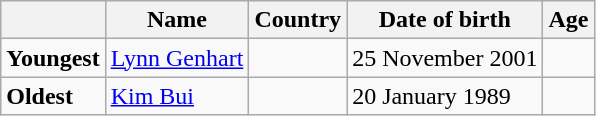<table class="wikitable">
<tr>
<th></th>
<th><strong>Name</strong></th>
<th><strong>Country</strong></th>
<th><strong>Date of birth</strong></th>
<th><strong>Age</strong></th>
</tr>
<tr>
<td><strong>Youngest</strong></td>
<td><a href='#'>Lynn Genhart</a></td>
<td></td>
<td>25 November 2001</td>
<td></td>
</tr>
<tr>
<td><strong>Oldest</strong></td>
<td><a href='#'>Kim Bui</a></td>
<td></td>
<td>20 January 1989</td>
<td></td>
</tr>
</table>
